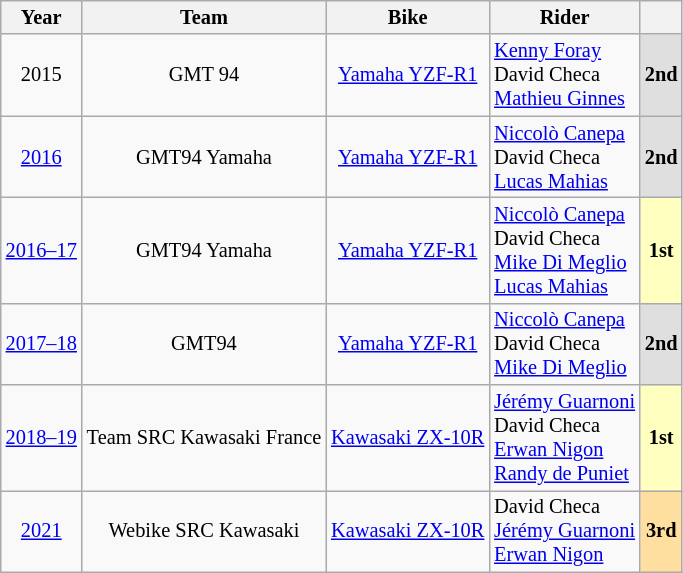<table class="wikitable" style="text-align:center; font-size:85%">
<tr>
<th valign="middle">Year</th>
<th valign="middle">Team</th>
<th valign="middle">Bike</th>
<th valign="middle">Rider</th>
<th valign="middle"></th>
</tr>
<tr>
<td>2015</td>
<td> GMT 94</td>
<td><a href='#'>Yamaha YZF-R1</a></td>
<td align=left> <a href='#'>Kenny Foray</a> <br> David Checa <br> <a href='#'>Mathieu Ginnes</a></td>
<th style="background:#dfdfdf;"><strong>2nd</strong></th>
</tr>
<tr>
<td><a href='#'>2016</a></td>
<td> GMT94 Yamaha</td>
<td><a href='#'>Yamaha YZF-R1</a></td>
<td align=left> <a href='#'>Niccolò Canepa</a> <br> David Checa <br> <a href='#'>Lucas Mahias</a></td>
<th style="background:#dfdfdf;"><strong>2nd</strong></th>
</tr>
<tr>
<td><a href='#'>2016–17</a></td>
<td> GMT94 Yamaha</td>
<td><a href='#'>Yamaha YZF-R1</a></td>
<td align=left> <a href='#'>Niccolò Canepa</a> <br> David Checa<br> <a href='#'>Mike Di Meglio</a><br> <a href='#'>Lucas Mahias</a></td>
<th style="background:#ffffbf;"><strong>1st</strong></th>
</tr>
<tr>
<td><a href='#'>2017–18</a></td>
<td> GMT94</td>
<td><a href='#'>Yamaha YZF-R1</a></td>
<td align=left> <a href='#'>Niccolò Canepa</a> <br> David Checa<br> <a href='#'>Mike Di Meglio</a></td>
<th style="background:#dfdfdf;"><strong>2nd</strong></th>
</tr>
<tr>
<td><a href='#'>2018–19</a></td>
<td> Team SRC Kawasaki France</td>
<td><a href='#'>Kawasaki ZX-10R</a></td>
<td align=left> <a href='#'>Jérémy Guarnoni</a> <br> David Checa<br> <a href='#'>Erwan Nigon</a><br> <a href='#'>Randy de Puniet</a></td>
<th style="background:#ffffbf;"><strong>1st</strong></th>
</tr>
<tr>
<td><a href='#'>2021</a></td>
<td> Webike SRC Kawasaki</td>
<td><a href='#'>Kawasaki ZX-10R</a></td>
<td align=left> David Checa <br> <a href='#'>Jérémy Guarnoni</a><br> <a href='#'>Erwan Nigon</a></td>
<th style="background:#ffdf9f;"><strong>3rd</strong></th>
</tr>
</table>
